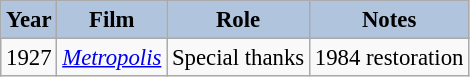<table class="wikitable" style="font-size:95%;">
<tr>
<th style="background:#B0C4DE;">Year</th>
<th style="background:#B0C4DE;">Film</th>
<th style="background:#B0C4DE;">Role</th>
<th style="background:#B0C4DE;">Notes</th>
</tr>
<tr>
<td>1927</td>
<td><em><a href='#'>Metropolis</a></em></td>
<td>Special thanks</td>
<td>1984 restoration</td>
</tr>
</table>
